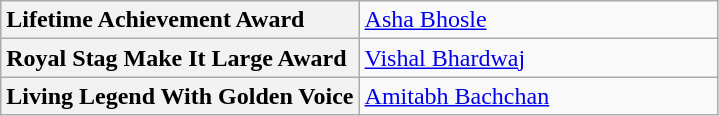<table class="wikitable">
<tr>
<th style="text-align: left; width:50%;">Lifetime Achievement Award</th>
<td><a href='#'>Asha Bhosle</a></td>
</tr>
<tr>
<th style="text-align: left;">Royal Stag Make It Large Award</th>
<td><a href='#'>Vishal Bhardwaj</a></td>
</tr>
<tr>
<th style="text-align: left;"><strong>Living Legend With Golden Voice</strong></th>
<td><a href='#'>Amitabh Bachchan</a></td>
</tr>
</table>
